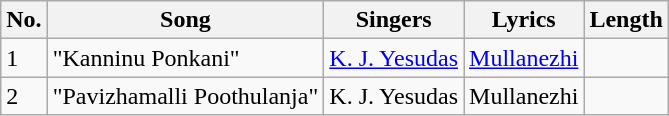<table class="wikitable">
<tr>
<th>No.</th>
<th>Song</th>
<th>Singers</th>
<th>Lyrics</th>
<th>Length</th>
</tr>
<tr>
<td>1</td>
<td>"Kanninu Ponkani"</td>
<td><a href='#'>K. J. Yesudas</a></td>
<td><a href='#'>Mullanezhi</a></td>
<td></td>
</tr>
<tr>
<td>2</td>
<td>"Pavizhamalli Poothulanja"</td>
<td>K. J. Yesudas</td>
<td>Mullanezhi</td>
<td></td>
</tr>
</table>
